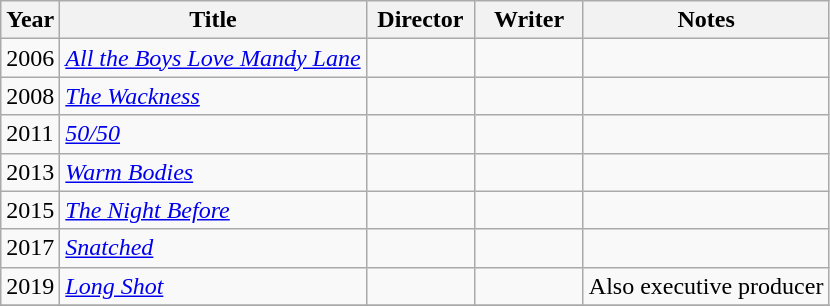<table class="wikitable">
<tr>
<th>Year</th>
<th>Title</th>
<th width="65">Director</th>
<th width="65">Writer</th>
<th>Notes</th>
</tr>
<tr>
<td>2006</td>
<td><em><a href='#'>All the Boys Love Mandy Lane</a></em></td>
<td></td>
<td></td>
<td></td>
</tr>
<tr>
<td>2008</td>
<td><em><a href='#'>The Wackness</a></em></td>
<td></td>
<td></td>
<td></td>
</tr>
<tr>
<td>2011</td>
<td><em><a href='#'>50/50</a></em></td>
<td></td>
<td></td>
<td></td>
</tr>
<tr>
<td>2013</td>
<td><em><a href='#'>Warm Bodies</a></em></td>
<td></td>
<td></td>
<td></td>
</tr>
<tr>
<td>2015</td>
<td><em><a href='#'>The Night Before</a></em></td>
<td></td>
<td></td>
<td></td>
</tr>
<tr>
<td>2017</td>
<td><em><a href='#'>Snatched</a></em></td>
<td></td>
<td></td>
<td></td>
</tr>
<tr>
<td>2019</td>
<td><em><a href='#'>Long Shot</a></em></td>
<td></td>
<td></td>
<td>Also executive producer</td>
</tr>
<tr>
</tr>
</table>
